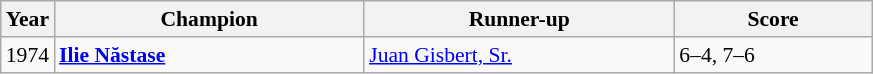<table class="wikitable" style="font-size:90%">
<tr>
<th>Year</th>
<th width="200">Champion</th>
<th width="200">Runner-up</th>
<th width="125">Score</th>
</tr>
<tr>
<td>1974</td>
<td> <strong><a href='#'>Ilie Năstase</a></strong></td>
<td> <a href='#'>Juan Gisbert, Sr.</a></td>
<td>6–4, 7–6</td>
</tr>
</table>
